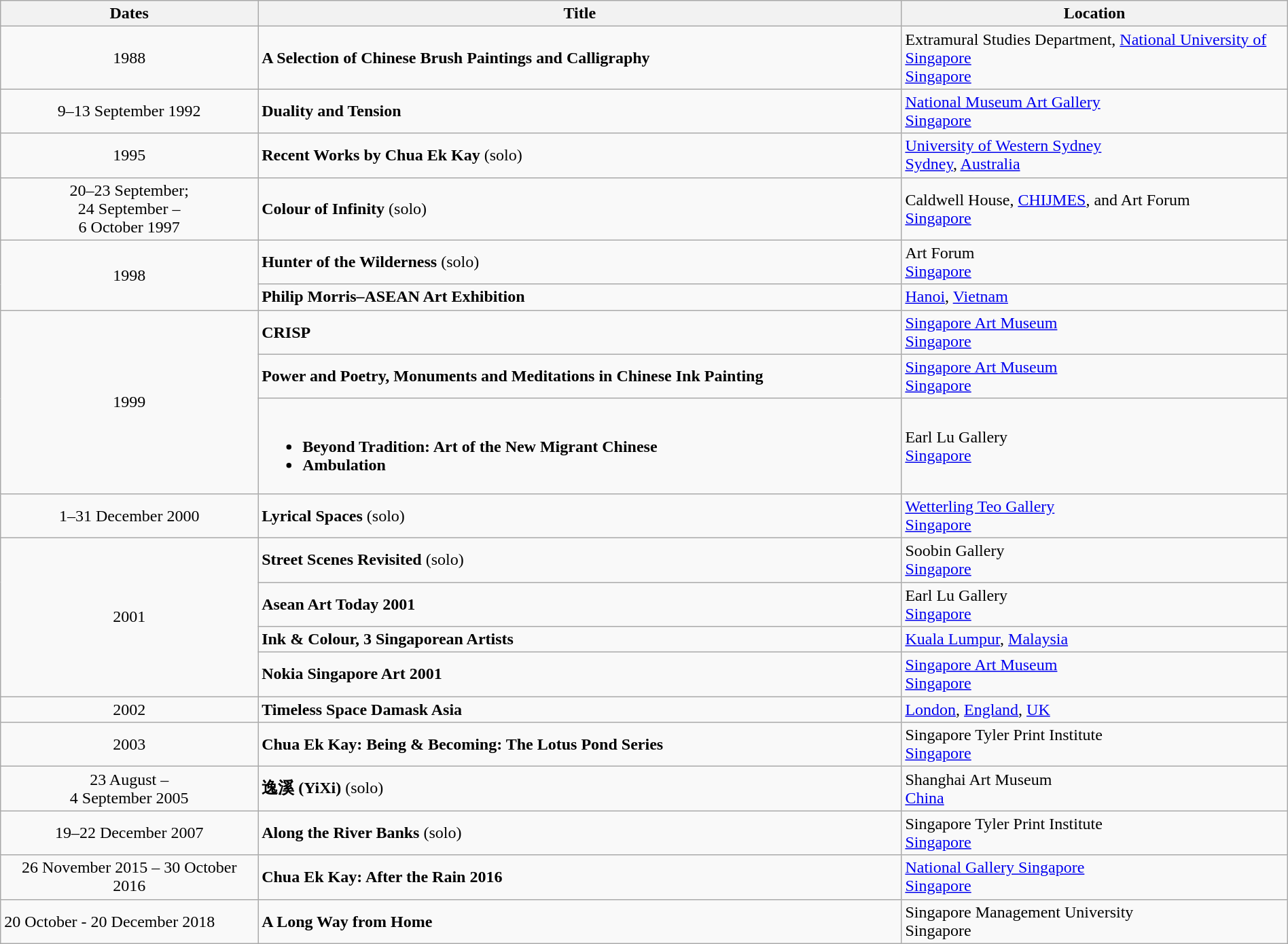<table class=wikitable width=100%>
<tr>
<th width=20%>Dates</th>
<th width=50%>Title</th>
<th width=30%>Location</th>
</tr>
<tr>
<td align=center>1988</td>
<td><strong>A Selection of Chinese Brush Paintings and Calligraphy</strong></td>
<td>Extramural Studies Department, <a href='#'>National University of Singapore</a><br><a href='#'>Singapore</a></td>
</tr>
<tr>
<td align=center>9–13 September 1992</td>
<td><strong>Duality and Tension</strong></td>
<td><a href='#'>National Museum Art Gallery</a><br><a href='#'>Singapore</a></td>
</tr>
<tr>
<td align=center>1995</td>
<td><strong>Recent Works by Chua Ek Kay</strong> (solo)</td>
<td><a href='#'>University of Western Sydney</a><br><a href='#'>Sydney</a>, <a href='#'>Australia</a></td>
</tr>
<tr>
<td align=center>20–23 September;<br>24 September –<br>6 October 1997</td>
<td><strong>Colour of Infinity</strong> (solo)</td>
<td>Caldwell House, <a href='#'>CHIJMES</a>, and Art Forum<br><a href='#'>Singapore</a></td>
</tr>
<tr>
<td align=center rowspan=2>1998</td>
<td><strong>Hunter of the Wilderness</strong> (solo)</td>
<td>Art Forum<br><a href='#'>Singapore</a></td>
</tr>
<tr>
<td><strong>Philip Morris–ASEAN Art Exhibition</strong></td>
<td><a href='#'>Hanoi</a>, <a href='#'>Vietnam</a></td>
</tr>
<tr>
<td align=center rowspan=3>1999</td>
<td><strong>CRISP</strong></td>
<td><a href='#'>Singapore Art Museum</a><br><a href='#'>Singapore</a></td>
</tr>
<tr>
<td><strong>Power and Poetry, Monuments and Meditations in Chinese Ink Painting</strong></td>
<td><a href='#'>Singapore Art Museum</a><br><a href='#'>Singapore</a></td>
</tr>
<tr>
<td><br><ul><li><strong>Beyond Tradition: Art of the New Migrant Chinese</strong></li><li><strong>Ambulation</strong></li></ul></td>
<td>Earl Lu Gallery<br><a href='#'>Singapore</a></td>
</tr>
<tr>
<td align=center>1–31 December 2000</td>
<td><strong>Lyrical Spaces</strong> (solo)</td>
<td><a href='#'>Wetterling Teo Gallery</a><br><a href='#'>Singapore</a></td>
</tr>
<tr>
<td align=center rowspan=4>2001</td>
<td><strong>Street Scenes Revisited</strong> (solo)</td>
<td>Soobin Gallery<br><a href='#'>Singapore</a></td>
</tr>
<tr>
<td><strong>Asean Art Today 2001</strong></td>
<td>Earl Lu Gallery<br><a href='#'>Singapore</a></td>
</tr>
<tr>
<td><strong>Ink & Colour, 3 Singaporean Artists</strong></td>
<td><a href='#'>Kuala Lumpur</a>, <a href='#'>Malaysia</a></td>
</tr>
<tr>
<td><strong>Nokia Singapore Art 2001</strong></td>
<td><a href='#'>Singapore Art Museum</a><br><a href='#'>Singapore</a></td>
</tr>
<tr>
<td align=center>2002</td>
<td><strong>Timeless Space Damask Asia</strong></td>
<td><a href='#'>London</a>, <a href='#'>England</a>, <a href='#'>UK</a></td>
</tr>
<tr>
<td align=center>2003</td>
<td><strong>Chua Ek Kay: Being & Becoming: The Lotus Pond Series</strong></td>
<td valign=top>Singapore Tyler Print Institute<br><a href='#'>Singapore</a></td>
</tr>
<tr>
<td align=center>23 August –<br>4 September 2005</td>
<td><strong>逸溪 (YiXi)</strong> (solo)</td>
<td>Shanghai Art Museum<br><a href='#'>China</a></td>
</tr>
<tr>
<td align=center>19–22 December 2007</td>
<td><strong>Along the River Banks</strong> (solo)</td>
<td>Singapore Tyler Print Institute<br><a href='#'>Singapore</a></td>
</tr>
<tr>
<td align=center>26 November 2015 – 30 October 2016</td>
<td><strong>Chua Ek Kay: After the Rain 2016</strong></td>
<td><a href='#'>National Gallery Singapore</a><br><a href='#'>Singapore</a></td>
</tr>
<tr>
<td>20 October - 20 December 2018</td>
<td><strong>A Long Way from Home</strong></td>
<td>Singapore Management University<br>Singapore</td>
</tr>
</table>
